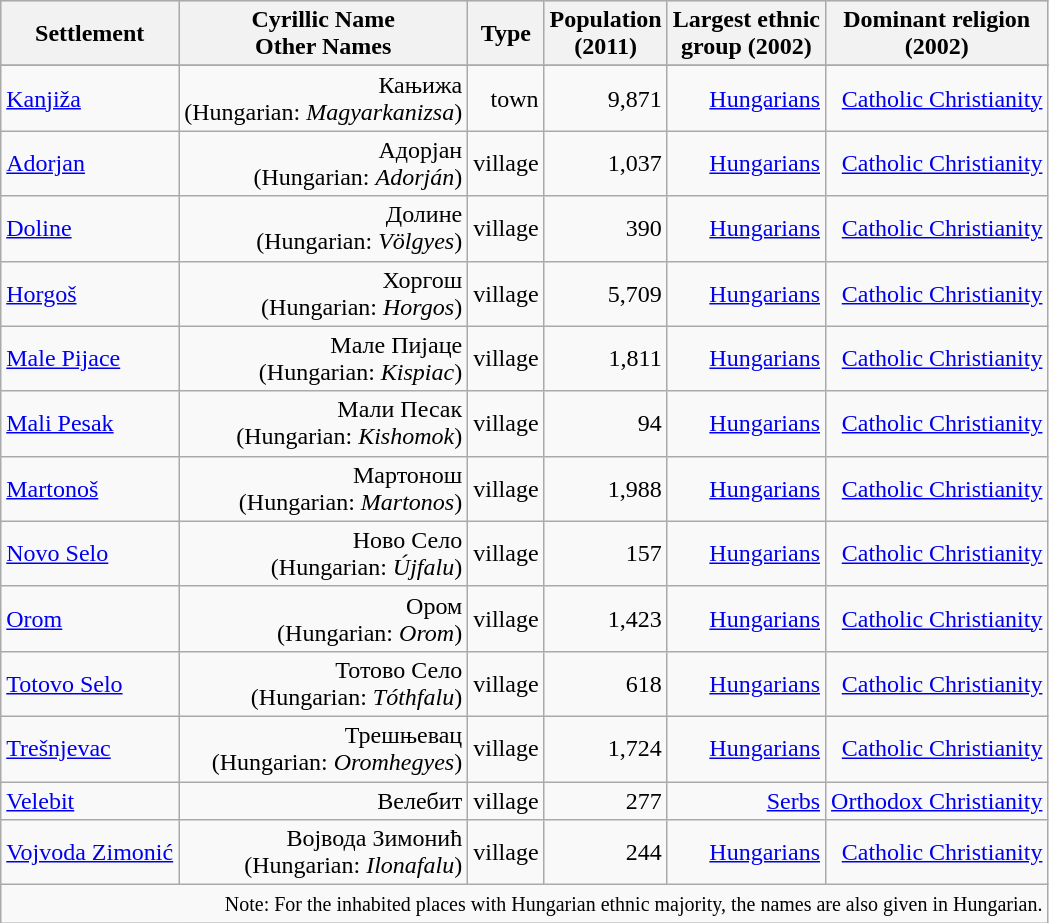<table class="wikitable" style="text-align: right;">
<tr bgcolor="#e0e0e0">
<th rowspan="1">Settlement</th>
<th colspan="1">Cyrillic Name<br>Other Names</th>
<th colspan="1">Type</th>
<th colspan="1">Population<br>(2011)</th>
<th colspan="1">Largest ethnic<br>group (2002)</th>
<th colspan="1">Dominant religion<br>(2002)</th>
</tr>
<tr bgcolor="#e0e0e0">
</tr>
<tr>
<td align="left"><a href='#'>Kanjiža</a></td>
<td>Кањижа<br>(Hungarian: <em>Magyarkanizsa</em>)</td>
<td>town</td>
<td>9,871</td>
<td><a href='#'>Hungarians</a></td>
<td><a href='#'>Catholic Christianity</a></td>
</tr>
<tr>
<td align="left"><a href='#'>Adorjan</a></td>
<td>Адорјан<br>(Hungarian: <em>Adorján</em>)</td>
<td>village</td>
<td>1,037</td>
<td><a href='#'>Hungarians</a></td>
<td><a href='#'>Catholic Christianity</a></td>
</tr>
<tr>
<td align="left"><a href='#'>Doline</a></td>
<td>Долине<br>(Hungarian: <em>Völgyes</em>)</td>
<td>village</td>
<td>390</td>
<td><a href='#'>Hungarians</a></td>
<td><a href='#'>Catholic Christianity</a></td>
</tr>
<tr>
<td align="left"><a href='#'>Horgoš</a></td>
<td>Хоргош<br>(Hungarian: <em>Horgos</em>)</td>
<td>village</td>
<td>5,709</td>
<td><a href='#'>Hungarians</a></td>
<td><a href='#'>Catholic Christianity</a></td>
</tr>
<tr>
<td align="left"><a href='#'>Male Pijace</a></td>
<td>Мале Пијаце<br>(Hungarian: <em>Kispiac</em>)</td>
<td>village</td>
<td>1,811</td>
<td><a href='#'>Hungarians</a></td>
<td><a href='#'>Catholic Christianity</a></td>
</tr>
<tr>
<td align="left"><a href='#'>Mali Pesak</a></td>
<td>Мали Песак<br>(Hungarian: <em>Kishomok</em>)</td>
<td>village</td>
<td>94</td>
<td><a href='#'>Hungarians</a></td>
<td><a href='#'>Catholic Christianity</a></td>
</tr>
<tr>
<td align="left"><a href='#'>Martonoš</a></td>
<td>Мартонош<br>(Hungarian: <em>Martonos</em>)</td>
<td>village</td>
<td>1,988</td>
<td><a href='#'>Hungarians</a></td>
<td><a href='#'>Catholic Christianity</a></td>
</tr>
<tr>
<td align="left"><a href='#'>Novo Selo</a></td>
<td>Ново Село<br>(Hungarian: <em>Újfalu</em>)</td>
<td>village</td>
<td>157</td>
<td><a href='#'>Hungarians</a></td>
<td><a href='#'>Catholic Christianity</a></td>
</tr>
<tr>
<td align="left"><a href='#'>Orom</a></td>
<td>Ором<br>(Hungarian: <em>Orom</em>)</td>
<td>village</td>
<td>1,423</td>
<td><a href='#'>Hungarians</a></td>
<td><a href='#'>Catholic Christianity</a></td>
</tr>
<tr>
<td align="left"><a href='#'>Totovo Selo</a></td>
<td>Тотово Село<br>(Hungarian: <em>Tóthfalu</em>)</td>
<td>village</td>
<td>618</td>
<td><a href='#'>Hungarians</a></td>
<td><a href='#'>Catholic Christianity</a></td>
</tr>
<tr>
<td align="left"><a href='#'>Trešnjevac</a></td>
<td>Трешњевац<br>(Hungarian: <em>Oromhegyes</em>)</td>
<td>village</td>
<td>1,724</td>
<td><a href='#'>Hungarians</a></td>
<td><a href='#'>Catholic Christianity</a></td>
</tr>
<tr>
<td align="left"><a href='#'>Velebit</a></td>
<td>Велебит</td>
<td>village</td>
<td>277</td>
<td><a href='#'>Serbs</a></td>
<td><a href='#'>Orthodox Christianity</a></td>
</tr>
<tr>
<td align="left"><a href='#'>Vojvoda Zimonić</a></td>
<td>Војвода Зимонић<br>(Hungarian: <em>Ilonafalu</em>)</td>
<td>village</td>
<td>244</td>
<td><a href='#'>Hungarians</a></td>
<td><a href='#'>Catholic Christianity</a></td>
</tr>
<tr>
<td colspan="19"><small>Note: For the inhabited places with Hungarian ethnic majority, the names are also given in Hungarian.</small></td>
</tr>
</table>
